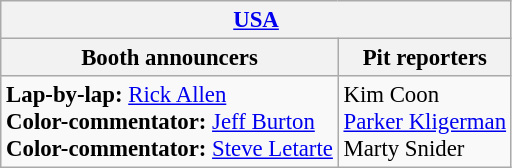<table class="wikitable" style="font-size: 95%">
<tr>
<th colspan="2"><a href='#'>USA</a></th>
</tr>
<tr>
<th>Booth announcers</th>
<th>Pit reporters</th>
</tr>
<tr>
<td><strong>Lap-by-lap:</strong> <a href='#'>Rick Allen</a><br><strong>Color-commentator:</strong> <a href='#'>Jeff Burton</a><br><strong>Color-commentator:</strong> <a href='#'>Steve Letarte</a></td>
<td>Kim Coon<br><a href='#'>Parker Kligerman</a><br>Marty Snider</td>
</tr>
</table>
